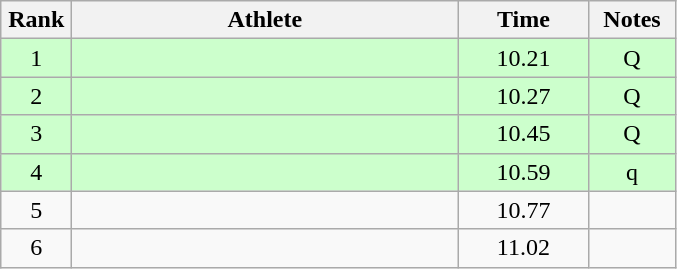<table class="wikitable" style="text-align:center">
<tr>
<th width=40>Rank</th>
<th width=250>Athlete</th>
<th width=80>Time</th>
<th width=50>Notes</th>
</tr>
<tr bgcolor="ccffcc">
<td>1</td>
<td align=left></td>
<td>10.21</td>
<td>Q</td>
</tr>
<tr bgcolor="ccffcc">
<td>2</td>
<td align=left></td>
<td>10.27</td>
<td>Q</td>
</tr>
<tr bgcolor="ccffcc">
<td>3</td>
<td align=left></td>
<td>10.45</td>
<td>Q</td>
</tr>
<tr bgcolor="ccffcc">
<td>4</td>
<td align=left></td>
<td>10.59</td>
<td>q</td>
</tr>
<tr>
<td>5</td>
<td align=left></td>
<td>10.77</td>
<td></td>
</tr>
<tr>
<td>6</td>
<td align=left></td>
<td>11.02</td>
<td></td>
</tr>
</table>
